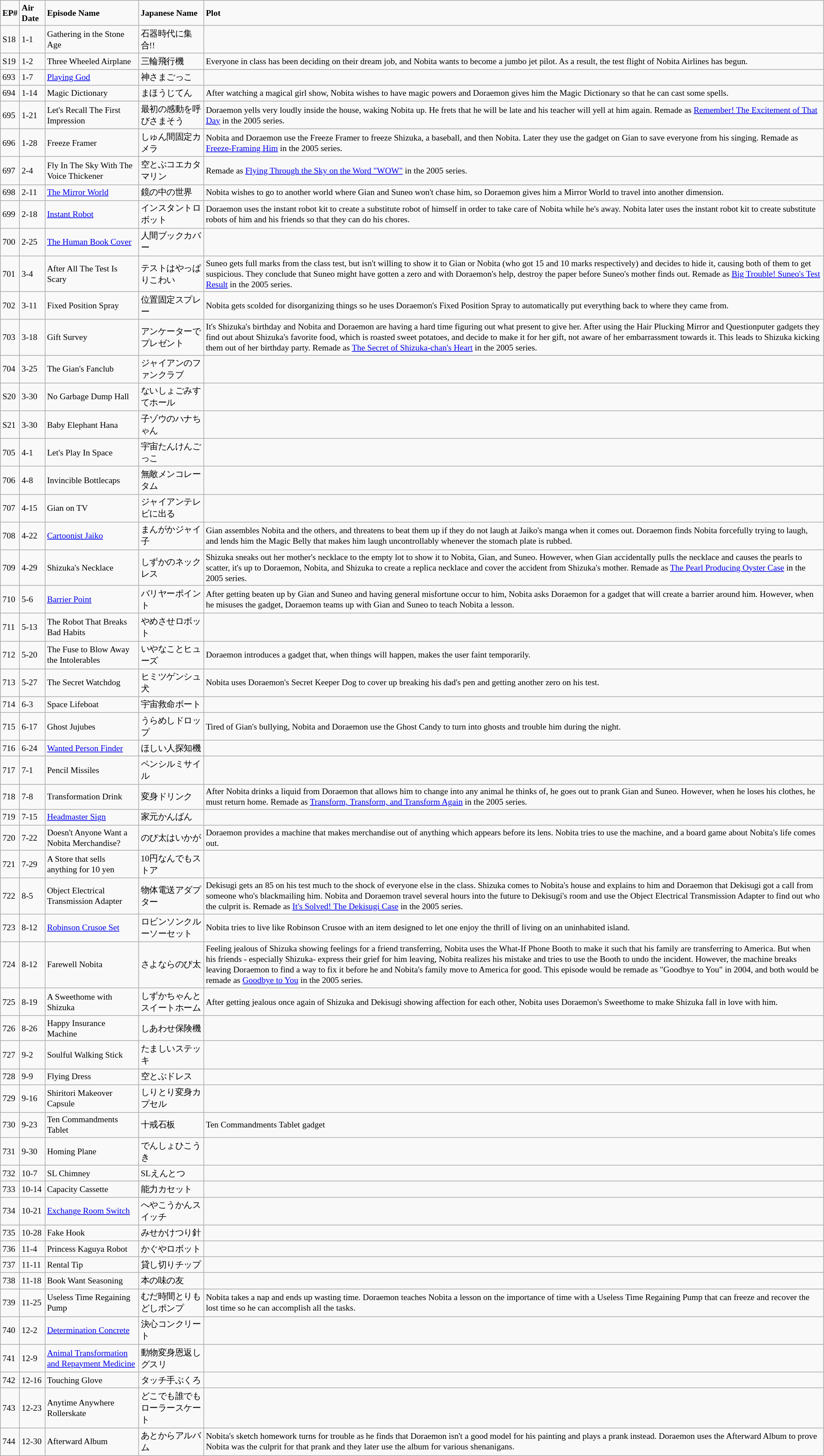<table class="wikitable" style="font-size:small;">
<tr>
<td><strong>EP#</strong></td>
<td><strong>Air Date</strong></td>
<td><strong>Episode Name</strong></td>
<td><strong>Japanese Name</strong></td>
<td><strong>Plot</strong></td>
</tr>
<tr>
<td>S18</td>
<td>1-1</td>
<td>Gathering in the Stone Age</td>
<td>石器時代に集合!!</td>
<td></td>
</tr>
<tr>
<td>S19</td>
<td>1-2</td>
<td>Three Wheeled Airplane</td>
<td>三輪飛行機</td>
<td>Everyone in class has been deciding on their dream job, and Nobita wants to become a jumbo jet pilot. As a result, the test flight of Nobita Airlines has begun.</td>
</tr>
<tr>
<td>693</td>
<td>1-7</td>
<td><a href='#'>Playing God</a></td>
<td>神さまごっこ</td>
<td></td>
</tr>
<tr>
<td>694</td>
<td>1-14</td>
<td>Magic Dictionary</td>
<td>まほうじてん</td>
<td>After watching a magical girl show, Nobita wishes to have magic powers and Doraemon gives him the Magic Dictionary so that he can cast some spells.</td>
</tr>
<tr>
<td>695</td>
<td>1-21</td>
<td>Let's Recall The First Impression</td>
<td>最初の感動を呼びさまそう</td>
<td>Doraemon yells very loudly inside the house, waking Nobita up. He frets that he will be late and his teacher will yell at him again. Remade as <a href='#'>Remember! The Excitement of That Day</a> in the 2005 series.</td>
</tr>
<tr>
<td>696</td>
<td>1-28</td>
<td>Freeze Framer</td>
<td>しゅん間固定カメラ</td>
<td>Nobita and Doraemon use the Freeze Framer to freeze Shizuka, a baseball, and then Nobita. Later they use the gadget on Gian to save everyone from his singing. Remade as <a href='#'>Freeze-Framing Him</a> in the 2005 series.</td>
</tr>
<tr>
<td>697</td>
<td>2-4</td>
<td>Fly In The Sky With The Voice Thickener</td>
<td>空とぶコエカタマリン</td>
<td>Remade as <a href='#'>Flying Through the Sky on the Word "WOW"</a> in the 2005 series.</td>
</tr>
<tr>
<td>698</td>
<td>2-11</td>
<td><a href='#'>The Mirror World</a></td>
<td>鏡の中の世界</td>
<td>Nobita wishes to go to another world where Gian and Suneo won't chase him, so Doraemon gives him a Mirror World to travel into another dimension.</td>
</tr>
<tr>
<td>699</td>
<td>2-18</td>
<td><a href='#'>Instant Robot</a></td>
<td>インスタントロボット</td>
<td>Doraemon uses the instant robot kit to create a substitute robot of himself in order to take care of Nobita while he's away. Nobita later uses the instant robot kit to create substitute robots of him and his friends so that they can do his chores.</td>
</tr>
<tr>
<td>700</td>
<td>2-25</td>
<td><a href='#'>The Human Book Cover</a></td>
<td>人間ブックカバー</td>
<td></td>
</tr>
<tr>
<td>701</td>
<td>3-4</td>
<td>After All The Test Is Scary</td>
<td>テストはやっぱりこわい</td>
<td>Suneo gets full marks from the class test, but isn't willing to show it to Gian or Nobita (who got 15 and 10 marks respectively) and decides to hide it, causing both of them to get suspicious. They conclude that Suneo might have gotten a zero and with Doraemon's help, destroy the paper before Suneo's mother finds out. Remade as <a href='#'>Big Trouble! Suneo's Test Result</a> in the 2005 series.</td>
</tr>
<tr>
<td>702</td>
<td>3-11</td>
<td>Fixed Position Spray</td>
<td>位置固定スプレー</td>
<td>Nobita gets scolded for disorganizing things so he uses Doraemon's Fixed Position Spray to automatically put everything back to where they came from.</td>
</tr>
<tr>
<td>703</td>
<td>3-18</td>
<td>Gift Survey</td>
<td>アンケーターでプレゼント</td>
<td>It's Shizuka's birthday and Nobita and Doraemon are having a hard time figuring out what present to give her. After using the Hair Plucking Mirror and Questionputer gadgets they find out about Shizuka's favorite food, which is roasted sweet potatoes, and decide to make it for her gift, not aware of her embarrassment towards it. This leads to Shizuka kicking them out of her birthday party. Remade as <a href='#'>The Secret of Shizuka-chan's Heart</a> in the 2005 series.</td>
</tr>
<tr>
<td>704</td>
<td>3-25</td>
<td>The Gian's Fanclub</td>
<td>ジャイアンのファンクラブ</td>
<td></td>
</tr>
<tr>
<td>S20</td>
<td>3-30</td>
<td>No Garbage Dump Hall</td>
<td>ないしょごみすてホール</td>
<td></td>
</tr>
<tr>
<td>S21</td>
<td>3-30</td>
<td>Baby Elephant Hana</td>
<td>子ゾウのハナちゃん</td>
<td></td>
</tr>
<tr>
<td>705</td>
<td>4-1</td>
<td>Let's Play In Space</td>
<td>宇宙たんけんごっこ</td>
<td></td>
</tr>
<tr>
<td>706</td>
<td>4-8</td>
<td>Invincible Bottlecaps</td>
<td>無敵メンコレータム</td>
<td></td>
</tr>
<tr>
<td>707</td>
<td>4-15</td>
<td>Gian on TV</td>
<td>ジャイアンテレビに出る</td>
<td></td>
</tr>
<tr>
<td>708</td>
<td>4-22</td>
<td><a href='#'>Cartoonist Jaiko</a></td>
<td>まんがかジャイ子</td>
<td>Gian assembles Nobita and the others, and threatens to beat them up if they do not laugh at Jaiko's manga when it comes out. Doraemon finds Nobita forcefully trying to laugh, and lends him the Magic Belly that makes him laugh uncontrollably whenever the stomach plate is rubbed.</td>
</tr>
<tr>
<td>709</td>
<td>4-29</td>
<td>Shizuka's Necklace</td>
<td>しずかのネックレス</td>
<td>Shizuka sneaks out her mother's necklace to the empty lot to show it to Nobita, Gian, and Suneo. However, when Gian accidentally pulls the necklace and causes the pearls to scatter, it's up to Doraemon, Nobita, and Shizuka to create a replica necklace and cover the accident from Shizuka's mother. Remade as <a href='#'>The Pearl Producing Oyster Case</a> in the 2005 series.</td>
</tr>
<tr>
<td>710</td>
<td>5-6</td>
<td><a href='#'>Barrier Point</a></td>
<td>バリヤーポイント</td>
<td>After getting beaten up by Gian and Suneo and having general misfortune occur to him, Nobita asks Doraemon for a gadget that will create a barrier around him. However, when he misuses the gadget, Doraemon teams up with Gian and Suneo to teach Nobita a lesson.</td>
</tr>
<tr>
<td>711</td>
<td>5-13</td>
<td>The Robot That Breaks Bad Habits</td>
<td>やめさせロボット</td>
<td></td>
</tr>
<tr>
<td>712</td>
<td>5-20</td>
<td>The Fuse to Blow Away the Intolerables</td>
<td>いやなことヒューズ</td>
<td>Doraemon introduces a gadget that, when things will happen, makes the user faint temporarily.</td>
</tr>
<tr>
<td>713</td>
<td>5-27</td>
<td>The Secret Watchdog</td>
<td>ヒミツゲンシュ犬</td>
<td>Nobita uses Doraemon's Secret Keeper Dog to cover up breaking his dad's pen and getting another zero on his test.</td>
</tr>
<tr>
<td>714</td>
<td>6-3</td>
<td>Space Lifeboat</td>
<td>宇宙救命ボート</td>
<td></td>
</tr>
<tr>
<td>715</td>
<td>6-17</td>
<td>Ghost Jujubes</td>
<td>うらめしドロップ</td>
<td>Tired of Gian's bullying, Nobita and Doraemon use the Ghost Candy to turn into ghosts and trouble him during the night.</td>
</tr>
<tr>
<td>716</td>
<td>6-24</td>
<td><a href='#'>Wanted Person Finder</a></td>
<td>ほしい人探知機</td>
<td></td>
</tr>
<tr>
<td>717</td>
<td>7-1</td>
<td>Pencil Missiles</td>
<td>ペンシルミサイル</td>
<td></td>
</tr>
<tr>
<td>718</td>
<td>7-8</td>
<td>Transformation Drink</td>
<td>変身ドリンク</td>
<td>After Nobita drinks a liquid from Doraemon that allows him to change into any animal he thinks of, he goes out to prank Gian and Suneo. However, when he loses his clothes, he must return home. Remade as <a href='#'>Transform, Transform, and Transform Again</a> in the 2005 series.</td>
</tr>
<tr>
<td>719</td>
<td>7-15</td>
<td><a href='#'>Headmaster Sign</a></td>
<td>家元かんばん</td>
<td></td>
</tr>
<tr>
<td>720</td>
<td>7-22</td>
<td>Doesn't Anyone Want a Nobita Merchandise?</td>
<td>のび太はいかが</td>
<td>Doraemon provides a machine that makes merchandise out of anything which appears before its lens. Nobita tries to use the machine, and a board game about Nobita's life comes out.</td>
</tr>
<tr>
<td>721</td>
<td>7-29</td>
<td>A Store that sells anything for 10 yen</td>
<td>10円なんでもストア</td>
<td></td>
</tr>
<tr>
<td>722</td>
<td>8-5</td>
<td>Object Electrical Transmission Adapter</td>
<td>物体電送アダプター</td>
<td>Dekisugi gets an 85 on his test much to the shock of everyone else in the class. Shizuka comes to Nobita's house and explains to him and Doraemon that Dekisugi got a call from someone who's blackmailing him. Nobita and Doraemon travel several hours into the future to Dekisugi's room and use the Object Electrical Transmission Adapter to find out who the culprit is. Remade as <a href='#'>It's Solved! The Dekisugi Case</a> in the 2005 series.</td>
</tr>
<tr>
<td>723</td>
<td>8-12</td>
<td><a href='#'>Robinson Crusoe Set</a></td>
<td>ロビンソンクルーソーセット</td>
<td>Nobita tries to live like Robinson Crusoe with an item designed to let one enjoy the thrill of living on an uninhabited island.</td>
</tr>
<tr>
<td>724</td>
<td>8-12</td>
<td>Farewell Nobita</td>
<td>さよならのび太</td>
<td>Feeling jealous of Shizuka showing feelings for a friend transferring, Nobita uses the What-If Phone Booth to make it such that his family are transferring to America. But when his friends - especially Shizuka- express their grief for him leaving, Nobita realizes his mistake and tries to use the Booth to undo the incident. However, the machine breaks leaving Doraemon to find a way to fix it before he and Nobita's family move to America for good. This episode would be remade as "Goodbye to You" in 2004, and both would be remade as <a href='#'>Goodbye to You</a> in the 2005 series.</td>
</tr>
<tr>
<td>725</td>
<td>8-19</td>
<td>A Sweethome with Shizuka</td>
<td>しずかちゃんとスイートホーム</td>
<td>After getting jealous once again of Shizuka and Dekisugi showing affection for each other, Nobita uses Doraemon's Sweethome to make Shizuka fall in love with him.</td>
</tr>
<tr>
<td>726</td>
<td>8-26</td>
<td>Happy Insurance Machine</td>
<td>しあわせ保険機</td>
<td></td>
</tr>
<tr>
<td>727</td>
<td>9-2</td>
<td>Soulful Walking Stick</td>
<td>たましいステッキ</td>
<td></td>
</tr>
<tr>
<td>728</td>
<td>9-9</td>
<td>Flying Dress</td>
<td>空とぶドレス</td>
<td></td>
</tr>
<tr>
<td>729</td>
<td>9-16</td>
<td>Shiritori Makeover Capsule</td>
<td>しりとり変身カプセル</td>
<td></td>
</tr>
<tr>
<td>730</td>
<td>9-23</td>
<td>Ten Commandments Tablet</td>
<td>十戒石板</td>
<td Tamako decides to deduct Nobita's monthly money each time he disobeys the rules so Nobita decides to get back at her with the Ten Commandments Tablet (gadget)>Ten Commandments Tablet gadget</td>
</tr>
<tr>
<td>731</td>
<td>9-30</td>
<td>Homing Plane</td>
<td>でんしょひこうき</td>
<td></td>
</tr>
<tr>
<td>732</td>
<td>10-7</td>
<td>SL Chimney</td>
<td>SLえんとつ</td>
<td></td>
</tr>
<tr>
<td>733</td>
<td>10-14</td>
<td>Capacity Cassette</td>
<td>能力カセット</td>
<td></td>
</tr>
<tr>
<td>734</td>
<td>10-21</td>
<td><a href='#'>Exchange Room Switch</a></td>
<td>へやこうかんスイッチ</td>
<td></td>
</tr>
<tr>
<td>735</td>
<td>10-28</td>
<td>Fake Hook</td>
<td>みせかけつり針</td>
<td></td>
</tr>
<tr>
<td>736</td>
<td>11-4</td>
<td>Princess Kaguya Robot</td>
<td>かぐやロボット</td>
<td></td>
</tr>
<tr>
<td>737</td>
<td>11-11</td>
<td>Rental Tip</td>
<td>貸し切りチップ</td>
<td></td>
</tr>
<tr>
<td>738</td>
<td>11-18</td>
<td>Book Want Seasoning</td>
<td>本の味の友</td>
<td></td>
</tr>
<tr>
<td>739</td>
<td>11-25</td>
<td>Useless Time Regaining Pump</td>
<td>むだ時間とりもどしポンプ</td>
<td>Nobita takes a nap and ends up wasting time. Doraemon teaches Nobita a lesson on the importance of time with a Useless Time Regaining Pump that can freeze and recover the lost time so he can accomplish all the tasks.</td>
</tr>
<tr>
<td>740</td>
<td>12-2</td>
<td><a href='#'>Determination Concrete</a></td>
<td>決心コンクリート</td>
<td></td>
</tr>
<tr>
<td>741</td>
<td>12-9</td>
<td><a href='#'>Animal Transformation and Repayment Medicine</a></td>
<td>動物変身恩返しグスリ</td>
<td></td>
</tr>
<tr>
<td>742</td>
<td>12-16</td>
<td>Touching Glove</td>
<td>タッチ手ぶくろ</td>
<td></td>
</tr>
<tr>
<td>743</td>
<td>12-23</td>
<td>Anytime Anywhere Rollerskate</td>
<td>どこでも誰でもローラースケート</td>
<td></td>
</tr>
<tr>
<td>744</td>
<td>12-30</td>
<td>Afterward Album</td>
<td>あとからアルバム</td>
<td>Nobita's sketch homework turns for trouble as he finds that Doraemon isn't a good model for his painting and plays a prank instead. Doraemon uses the Afterward Album to prove Nobita was the culprit for that prank and they later use the album for various shenanigans.</td>
</tr>
</table>
